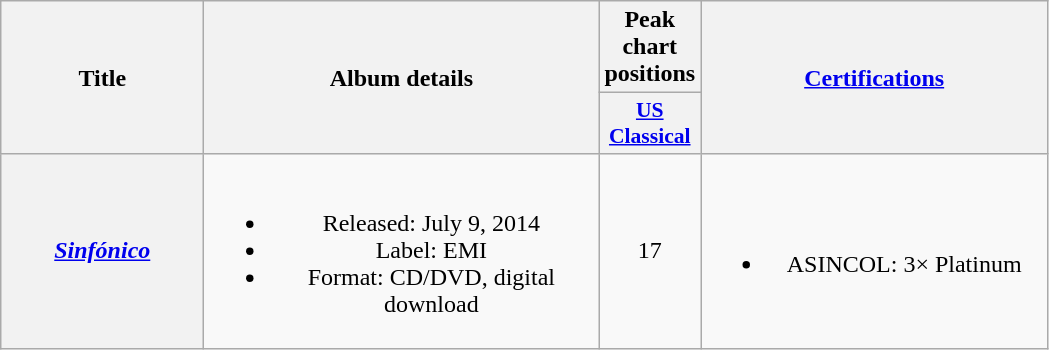<table class="wikitable plainrowheaders" style="text-align:center;" border="1">
<tr>
<th scope="col" rowspan="2" style="width:8em;">Title</th>
<th scope="col" rowspan="2" style="width:16em;">Album details</th>
<th scope="col" colspan="1">Peak chart positions</th>
<th scope="col" rowspan="2" style="width:14em;"><a href='#'>Certifications</a></th>
</tr>
<tr>
<th scope="col" style="width:3em;font-size:90%;"><a href='#'>US<br>Classical</a><br></th>
</tr>
<tr>
<th scope="row"><em><a href='#'>Sinfónico</a></em><br></th>
<td><br><ul><li>Released: July 9, 2014</li><li>Label: EMI</li><li>Format: CD/DVD, digital download</li></ul></td>
<td>17</td>
<td><br><ul><li>ASINCOL: 3× Platinum</li></ul></td>
</tr>
</table>
